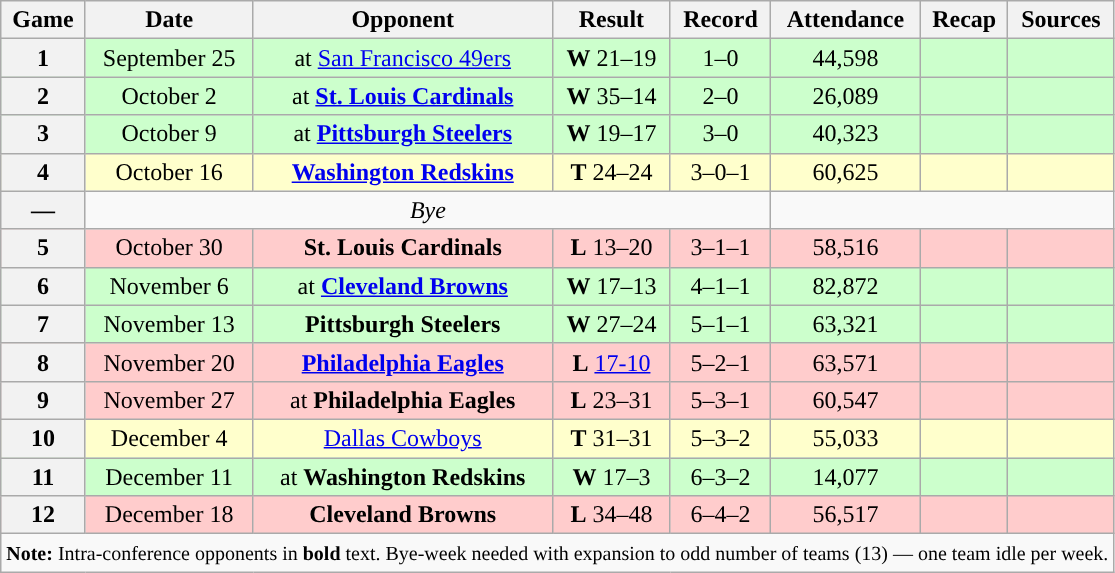<table class="wikitable" style="text-align:center">
<tr>
<th>Game</th>
<th>Date</th>
<th>Opponent</th>
<th>Result</th>
<th>Record</th>
<th>Attendance</th>
<th>Recap</th>
<th>Sources</th>
</tr>
<tr style="background:#cfc">
<th>1</th>
<td>September 25</td>
<td>at <a href='#'>San Francisco 49ers</a></td>
<td><strong>W</strong> 21–19</td>
<td>1–0</td>
<td>44,598</td>
<td></td>
<td></td>
</tr>
<tr style="background:#cfc">
<th>2</th>
<td>October 2</td>
<td>at <strong><a href='#'>St. Louis Cardinals</a></strong></td>
<td><strong>W</strong> 35–14</td>
<td>2–0</td>
<td>26,089</td>
<td></td>
<td></td>
</tr>
<tr style="background:#cfc">
<th>3</th>
<td>October 9</td>
<td>at <strong><a href='#'>Pittsburgh Steelers</a></strong></td>
<td><strong>W</strong> 19–17</td>
<td>3–0</td>
<td>40,323</td>
<td></td>
<td></td>
</tr>
<tr style="background:#ffc">
<th>4</th>
<td>October 16</td>
<td><strong><a href='#'>Washington Redskins</a></strong></td>
<td><strong>T</strong> 24–24</td>
<td>3–0–1</td>
<td>60,625</td>
<td></td>
<td></td>
</tr>
<tr style="background:">
<th>—</th>
<td colspan=4 align="center"><em>Bye</em></td>
</tr>
<tr style="background:#fcc">
<th>5</th>
<td>October 30</td>
<td><strong>St. Louis Cardinals</strong></td>
<td><strong>L</strong> 13–20</td>
<td>3–1–1</td>
<td>58,516</td>
<td></td>
<td></td>
</tr>
<tr style="background:#cfc">
<th>6</th>
<td>November 6</td>
<td>at <strong><a href='#'>Cleveland Browns</a></strong></td>
<td><strong>W</strong> 17–13</td>
<td>4–1–1</td>
<td>82,872</td>
<td></td>
<td></td>
</tr>
<tr style="background:#cfc">
<th>7</th>
<td>November 13</td>
<td><strong>Pittsburgh Steelers</strong></td>
<td><strong>W</strong> 27–24</td>
<td>5–1–1</td>
<td>63,321</td>
<td></td>
<td></td>
</tr>
<tr style="background:#fcc">
<th>8</th>
<td>November 20</td>
<td><strong><a href='#'>Philadelphia Eagles</a></strong></td>
<td><strong>L</strong> <a href='#'>17-10</a></td>
<td>5–2–1</td>
<td>63,571</td>
<td></td>
<td></td>
</tr>
<tr style="background:#fcc">
<th>9</th>
<td>November 27</td>
<td>at <strong>Philadelphia Eagles</strong></td>
<td><strong>L</strong> 23–31</td>
<td>5–3–1</td>
<td>60,547</td>
<td></td>
<td></td>
</tr>
<tr style="background:#ffc">
<th>10</th>
<td>December 4</td>
<td><a href='#'>Dallas Cowboys</a></td>
<td><strong>T</strong> 31–31</td>
<td>5–3–2</td>
<td>55,033</td>
<td></td>
<td></td>
</tr>
<tr style="background:#cfc">
<th>11</th>
<td>December 11</td>
<td>at <strong>Washington Redskins</strong></td>
<td><strong>W</strong> 17–3</td>
<td>6–3–2</td>
<td>14,077</td>
<td></td>
<td></td>
</tr>
<tr style="background:#fcc">
<th>12</th>
<td>December 18</td>
<td><strong>Cleveland Browns</strong></td>
<td><strong>L</strong> 34–48</td>
<td>6–4–2</td>
<td>56,517</td>
<td></td>
<td></td>
</tr>
<tr>
<td colspan="10"><small><strong>Note:</strong> Intra-conference opponents in <strong>bold</strong> text. Bye-week needed with expansion to odd number of teams (13) — one team idle per week.</small></td>
</tr>
</table>
